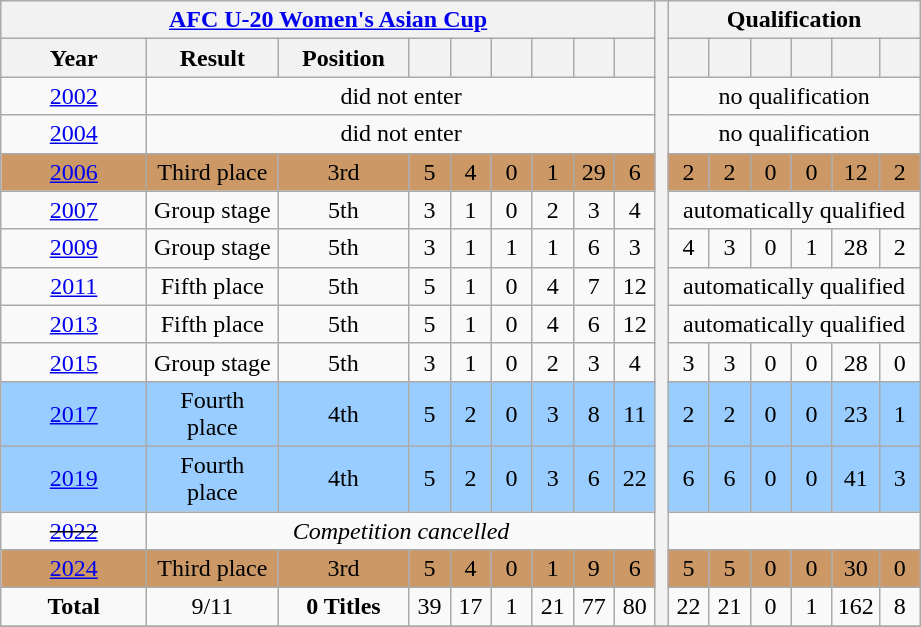<table class="wikitable" style="text-align: center;">
<tr>
<th colspan=9><a href='#'>AFC U-20 Women's Asian Cup</a></th>
<th width=1 rowspan=15></th>
<th colspan=6>Qualification</th>
</tr>
<tr>
<th width="90">Year</th>
<th width="80">Result</th>
<th width="80">Position</th>
<th width="20"></th>
<th width="20"></th>
<th width="20"></th>
<th width="20"></th>
<th width="20"></th>
<th width="20"></th>
<th width="20"></th>
<th width="20"></th>
<th width="20"></th>
<th width="20"></th>
<th width="20"></th>
<th width="20"></th>
</tr>
<tr>
<td> <a href='#'>2002</a></td>
<td colspan=8>did not enter</td>
<td colspan=6>no qualification</td>
</tr>
<tr>
<td> <a href='#'>2004</a></td>
<td colspan=8>did not enter</td>
<td colspan=6>no qualification</td>
</tr>
<tr style="background:#c96;">
<td> <a href='#'>2006</a></td>
<td>Third place</td>
<td>3rd</td>
<td>5</td>
<td>4</td>
<td>0</td>
<td>1</td>
<td>29</td>
<td>6</td>
<td>2</td>
<td>2</td>
<td>0</td>
<td>0</td>
<td>12</td>
<td>2</td>
</tr>
<tr>
<td> <a href='#'>2007</a></td>
<td>Group stage</td>
<td>5th</td>
<td>3</td>
<td>1</td>
<td>0</td>
<td>2</td>
<td>3</td>
<td>4</td>
<td colspan=6>automatically qualified</td>
</tr>
<tr>
<td> <a href='#'>2009</a></td>
<td>Group stage</td>
<td>5th</td>
<td>3</td>
<td>1</td>
<td>1</td>
<td>1</td>
<td>6</td>
<td>3</td>
<td>4</td>
<td>3</td>
<td>0</td>
<td>1</td>
<td>28</td>
<td>2</td>
</tr>
<tr>
<td> <a href='#'>2011</a></td>
<td>Fifth place</td>
<td>5th</td>
<td>5</td>
<td>1</td>
<td>0</td>
<td>4</td>
<td>7</td>
<td>12</td>
<td colspan=6>automatically qualified</td>
</tr>
<tr>
<td> <a href='#'>2013</a></td>
<td>Fifth place</td>
<td>5th</td>
<td>5</td>
<td>1</td>
<td>0</td>
<td>4</td>
<td>6</td>
<td>12</td>
<td colspan=6>automatically qualified</td>
</tr>
<tr>
<td> <a href='#'>2015</a></td>
<td>Group stage</td>
<td>5th</td>
<td>3</td>
<td>1</td>
<td>0</td>
<td>2</td>
<td>3</td>
<td>4</td>
<td>3</td>
<td>3</td>
<td>0</td>
<td>0</td>
<td>28</td>
<td>0</td>
</tr>
<tr style="background:#9acdff;">
<td> <a href='#'>2017</a></td>
<td>Fourth place</td>
<td>4th</td>
<td>5</td>
<td>2</td>
<td>0</td>
<td>3</td>
<td>8</td>
<td>11</td>
<td>2</td>
<td>2</td>
<td>0</td>
<td>0</td>
<td>23</td>
<td>1</td>
</tr>
<tr style="background:#9acdff;">
<td> <a href='#'>2019</a></td>
<td>Fourth place</td>
<td>4th</td>
<td>5</td>
<td>2</td>
<td>0</td>
<td>3</td>
<td>6</td>
<td>22</td>
<td>6</td>
<td>6</td>
<td>0</td>
<td>0</td>
<td>41</td>
<td>3</td>
</tr>
<tr>
<td> <s><a href='#'>2022</a></s></td>
<td colspan=8><em>Competition cancelled</em></td>
</tr>
<tr style="background:#c96;">
<td> <a href='#'>2024</a></td>
<td>Third place</td>
<td>3rd</td>
<td>5</td>
<td>4</td>
<td>0</td>
<td>1</td>
<td>9</td>
<td>6</td>
<td>5</td>
<td>5</td>
<td>0</td>
<td>0</td>
<td>30</td>
<td>0</td>
</tr>
<tr>
<td><strong>Total</strong></td>
<td>9/11</td>
<td><strong>0 Titles</strong></td>
<td>39</td>
<td>17</td>
<td>1</td>
<td>21</td>
<td>77</td>
<td>80</td>
<td>22</td>
<td>21</td>
<td>0</td>
<td>1</td>
<td>162</td>
<td>8</td>
</tr>
<tr>
</tr>
</table>
